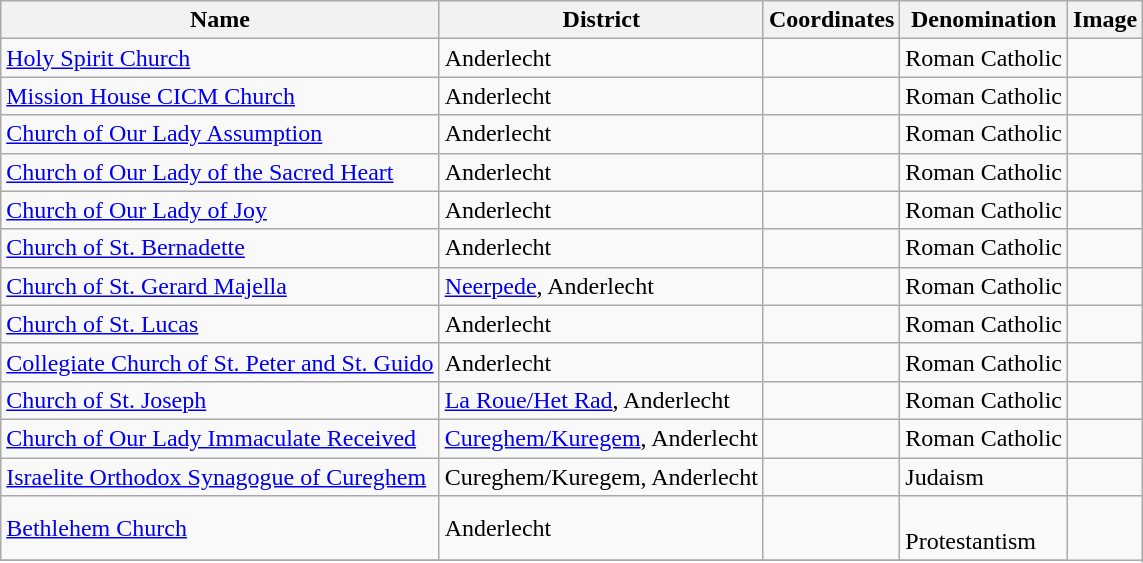<table class="wikitable sortable">
<tr>
<th>Name</th>
<th>District</th>
<th>Coordinates</th>
<th>Denomination</th>
<th>Image</th>
</tr>
<tr>
<td><a href='#'>Holy Spirit Church</a></td>
<td>Anderlecht</td>
<td></td>
<td>Roman Catholic</td>
<td></td>
</tr>
<tr>
<td><a href='#'>Mission House CICM Church</a></td>
<td>Anderlecht</td>
<td></td>
<td>Roman Catholic</td>
<td></td>
</tr>
<tr>
<td><a href='#'>Church of Our Lady Assumption</a></td>
<td>Anderlecht</td>
<td></td>
<td>Roman Catholic</td>
<td></td>
</tr>
<tr>
<td><a href='#'>Church of Our Lady of the Sacred Heart</a></td>
<td>Anderlecht</td>
<td></td>
<td>Roman Catholic</td>
<td></td>
</tr>
<tr>
<td><a href='#'>Church of Our Lady of Joy</a></td>
<td>Anderlecht</td>
<td></td>
<td>Roman Catholic</td>
<td></td>
</tr>
<tr>
<td><a href='#'>Church of St. Bernadette</a></td>
<td>Anderlecht</td>
<td></td>
<td>Roman Catholic</td>
<td></td>
</tr>
<tr>
<td><a href='#'>Church of St. Gerard Majella</a></td>
<td><a href='#'>Neerpede</a>, Anderlecht</td>
<td></td>
<td>Roman Catholic</td>
<td></td>
</tr>
<tr>
<td><a href='#'>Church of St. Lucas</a></td>
<td>Anderlecht</td>
<td></td>
<td>Roman Catholic</td>
<td></td>
</tr>
<tr>
<td><a href='#'>Collegiate Church of St. Peter and St. Guido</a></td>
<td>Anderlecht</td>
<td></td>
<td>Roman Catholic</td>
<td></td>
</tr>
<tr>
<td><a href='#'>Church of St. Joseph</a></td>
<td><a href='#'>La Roue/Het Rad</a>, Anderlecht</td>
<td></td>
<td>Roman Catholic</td>
<td></td>
</tr>
<tr>
<td><a href='#'>Church of Our Lady Immaculate Received</a></td>
<td><a href='#'>Cureghem/Kuregem</a>, Anderlecht</td>
<td></td>
<td>Roman Catholic</td>
<td></td>
</tr>
<tr>
<td><a href='#'>Israelite Orthodox Synagogue of Cureghem</a></td>
<td>Cureghem/Kuregem, Anderlecht</td>
<td></td>
<td>Judaism</td>
<td></td>
</tr>
<tr>
<td><a href='#'>Bethlehem Church</a></td>
<td>Anderlecht</td>
<td></td>
<td><br>Protestantism</td>
</tr>
<tr>
</tr>
</table>
